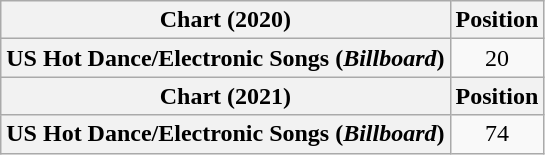<table class="wikitable plainrowheaders" style="text-align:center">
<tr>
<th scope="col">Chart (2020)</th>
<th scope="col">Position</th>
</tr>
<tr>
<th scope="row">US Hot Dance/Electronic Songs (<em>Billboard</em>)</th>
<td>20</td>
</tr>
<tr>
<th scope="col">Chart (2021)</th>
<th scope="col">Position</th>
</tr>
<tr>
<th scope="row">US Hot Dance/Electronic Songs (<em>Billboard</em>)</th>
<td>74</td>
</tr>
</table>
